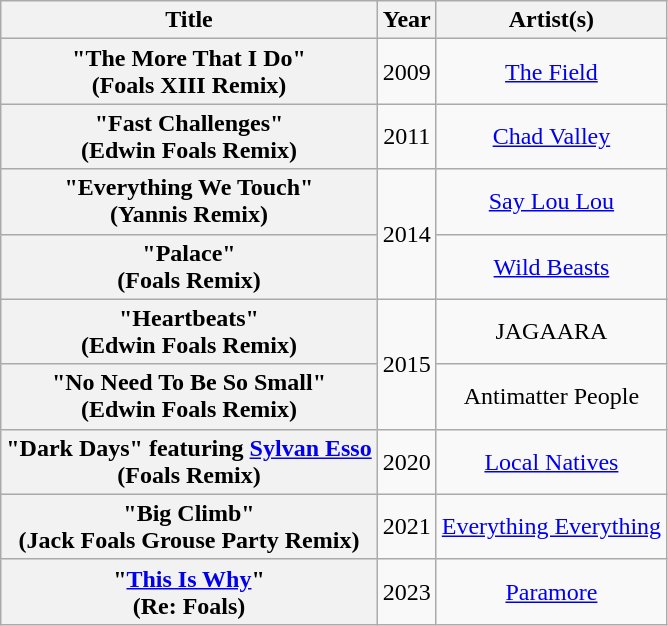<table class="wikitable plainrowheaders" style="text-align:center;">
<tr>
<th scope="col">Title</th>
<th scope="col">Year</th>
<th scope="col">Artist(s)</th>
</tr>
<tr>
<th scope="row">"The More That I Do"<br><span>(Foals XIII Remix)</span></th>
<td>2009</td>
<td><a href='#'>The Field</a></td>
</tr>
<tr>
<th scope="row">"Fast Challenges"<br><span>(Edwin Foals Remix)</span></th>
<td>2011</td>
<td><a href='#'>Chad Valley</a></td>
</tr>
<tr>
<th scope="row">"Everything We Touch"<br><span>(Yannis Remix)</span></th>
<td rowspan="2">2014</td>
<td><a href='#'>Say Lou Lou</a></td>
</tr>
<tr>
<th scope="row">"Palace"<br><span>(Foals Remix)</span></th>
<td><a href='#'>Wild Beasts</a></td>
</tr>
<tr>
<th scope="row">"Heartbeats"<br><span>(Edwin Foals Remix)</span></th>
<td rowspan="2">2015</td>
<td>JAGAARA</td>
</tr>
<tr>
<th scope="row">"No Need To Be So Small"<br><span>(Edwin Foals Remix)</span></th>
<td>Antimatter People</td>
</tr>
<tr>
<th scope="row">"Dark Days" <span>featuring <a href='#'>Sylvan Esso</a> </span> <br><span>(Foals Remix)</span></th>
<td>2020</td>
<td><a href='#'>Local Natives</a></td>
</tr>
<tr>
<th scope="row">"Big Climb"<br><span>(Jack Foals Grouse Party Remix) </span></th>
<td rowspan="1">2021</td>
<td><a href='#'>Everything Everything</a></td>
</tr>
<tr>
<th scope="row">"<a href='#'>This Is Why</a>"<br><span>(Re: Foals)</span></th>
<td>2023</td>
<td><a href='#'>Paramore</a></td>
</tr>
</table>
